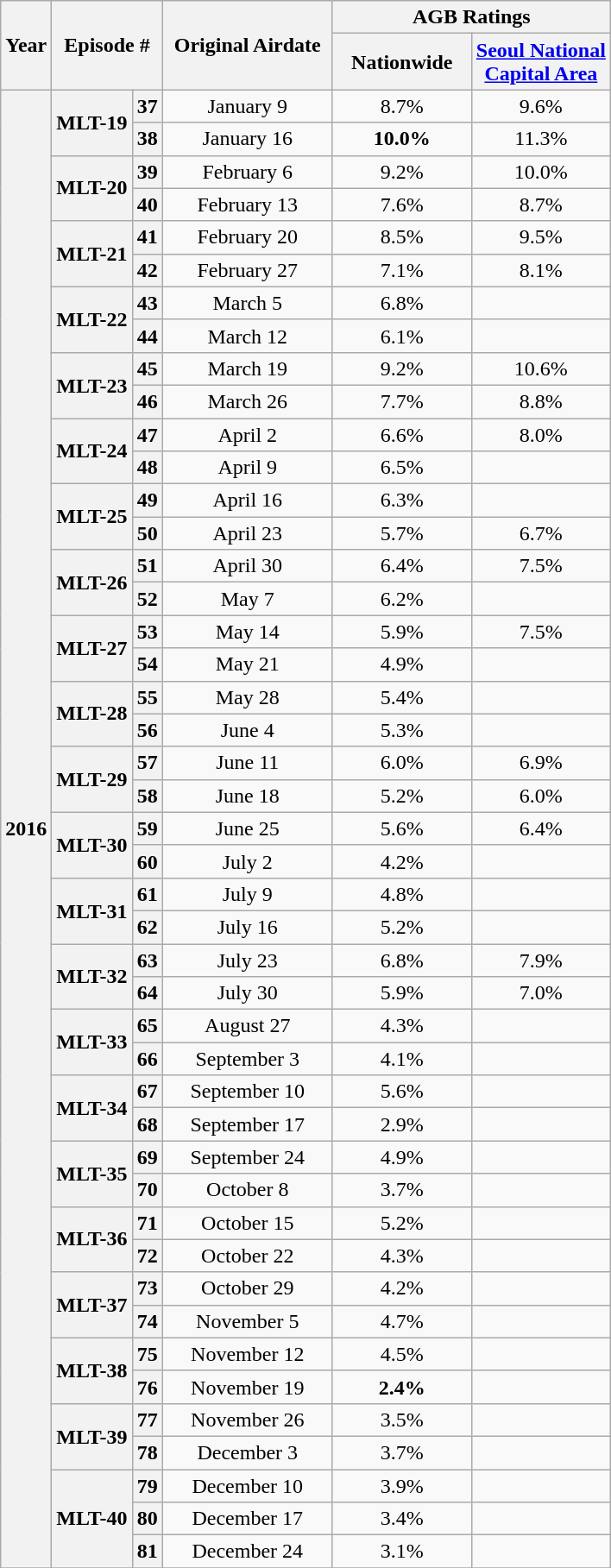<table class=wikitable style="text-align:center">
<tr>
<th rowspan="2">Year</th>
<th rowspan="2" colspan="2">Episode #</th>
<th rowspan="2" width=124>Original Airdate</th>
<th colspan="2">AGB Ratings</th>
</tr>
<tr>
<th width=100>Nationwide</th>
<th width=100><a href='#'>Seoul National Capital Area</a></th>
</tr>
<tr>
<th rowspan="45">2016</th>
<th rowspan="2">MLT-19</th>
<th>37</th>
<td>January 9</td>
<td>8.7%</td>
<td>9.6%</td>
</tr>
<tr>
<th>38</th>
<td>January 16</td>
<td><span><strong>10.0%</strong></span></td>
<td>11.3%</td>
</tr>
<tr>
<th rowspan="2">MLT-20</th>
<th>39</th>
<td>February 6</td>
<td>9.2%</td>
<td>10.0%</td>
</tr>
<tr>
<th>40</th>
<td>February 13</td>
<td>7.6%</td>
<td>8.7%</td>
</tr>
<tr>
<th rowspan="2">MLT-21</th>
<th>41</th>
<td>February 20</td>
<td>8.5%</td>
<td>9.5%</td>
</tr>
<tr>
<th>42</th>
<td>February 27</td>
<td>7.1%</td>
<td>8.1%</td>
</tr>
<tr>
<th rowspan="2">MLT-22</th>
<th>43</th>
<td>March 5</td>
<td>6.8%</td>
<td></td>
</tr>
<tr>
<th>44</th>
<td>March 12</td>
<td>6.1%</td>
<td></td>
</tr>
<tr>
<th rowspan="2">MLT-23</th>
<th>45</th>
<td>March 19</td>
<td>9.2%</td>
<td>10.6%</td>
</tr>
<tr>
<th>46</th>
<td>March 26</td>
<td>7.7%</td>
<td>8.8%</td>
</tr>
<tr>
<th rowspan="2">MLT-24</th>
<th>47</th>
<td>April 2</td>
<td>6.6%</td>
<td>8.0%</td>
</tr>
<tr>
<th>48</th>
<td>April 9</td>
<td>6.5%</td>
<td></td>
</tr>
<tr>
<th rowspan="2">MLT-25</th>
<th>49</th>
<td>April 16</td>
<td>6.3%</td>
<td></td>
</tr>
<tr>
<th>50</th>
<td>April 23</td>
<td>5.7%</td>
<td>6.7%</td>
</tr>
<tr>
<th rowspan="2">MLT-26</th>
<th>51</th>
<td>April 30</td>
<td>6.4%</td>
<td>7.5%</td>
</tr>
<tr>
<th>52</th>
<td>May 7</td>
<td>6.2%</td>
<td></td>
</tr>
<tr>
<th rowspan="2">MLT-27</th>
<th>53</th>
<td>May 14</td>
<td>5.9%</td>
<td>7.5%</td>
</tr>
<tr>
<th>54</th>
<td>May 21</td>
<td>4.9%</td>
<td></td>
</tr>
<tr>
<th rowspan="2">MLT-28</th>
<th>55</th>
<td>May 28</td>
<td>5.4%</td>
<td></td>
</tr>
<tr>
<th>56</th>
<td>June 4</td>
<td>5.3%</td>
<td></td>
</tr>
<tr>
<th rowspan="2">MLT-29</th>
<th>57</th>
<td>June 11</td>
<td>6.0%</td>
<td>6.9%</td>
</tr>
<tr>
<th>58</th>
<td>June 18</td>
<td>5.2%</td>
<td>6.0%</td>
</tr>
<tr>
<th rowspan="2">MLT-30</th>
<th>59</th>
<td>June 25</td>
<td>5.6%</td>
<td>6.4%</td>
</tr>
<tr>
<th>60</th>
<td>July 2</td>
<td>4.2%</td>
<td></td>
</tr>
<tr>
<th rowspan="2">MLT-31</th>
<th>61</th>
<td>July 9</td>
<td>4.8%</td>
<td></td>
</tr>
<tr>
<th>62</th>
<td>July 16</td>
<td>5.2%</td>
<td></td>
</tr>
<tr>
<th rowspan="2">MLT-32</th>
<th>63</th>
<td>July 23</td>
<td>6.8%</td>
<td>7.9%</td>
</tr>
<tr>
<th>64</th>
<td>July 30</td>
<td>5.9%</td>
<td>7.0%</td>
</tr>
<tr>
<th rowspan="2">MLT-33</th>
<th>65</th>
<td>August 27</td>
<td>4.3%</td>
<td></td>
</tr>
<tr>
<th>66</th>
<td>September 3</td>
<td>4.1%</td>
<td></td>
</tr>
<tr>
<th rowspan="2">MLT-34</th>
<th>67</th>
<td>September 10</td>
<td>5.6%</td>
<td></td>
</tr>
<tr>
<th>68</th>
<td>September 17</td>
<td>2.9%</td>
<td></td>
</tr>
<tr>
<th rowspan="2">MLT-35</th>
<th>69</th>
<td>September 24</td>
<td>4.9%</td>
<td></td>
</tr>
<tr>
<th>70</th>
<td>October 8</td>
<td>3.7%</td>
<td></td>
</tr>
<tr>
<th rowspan="2">MLT-36</th>
<th>71</th>
<td>October 15</td>
<td>5.2%</td>
<td></td>
</tr>
<tr>
<th>72</th>
<td>October 22</td>
<td>4.3%</td>
<td></td>
</tr>
<tr>
<th rowspan="2">MLT-37</th>
<th>73</th>
<td>October 29</td>
<td>4.2%</td>
<td></td>
</tr>
<tr>
<th>74</th>
<td>November 5</td>
<td>4.7%</td>
<td></td>
</tr>
<tr>
<th rowspan="2">MLT-38</th>
<th>75</th>
<td>November 12</td>
<td>4.5%</td>
<td></td>
</tr>
<tr>
<th>76</th>
<td>November 19</td>
<td><span><strong>2.4%</strong></span></td>
<td></td>
</tr>
<tr>
<th rowspan="2">MLT-39</th>
<th>77</th>
<td>November 26</td>
<td>3.5%</td>
<td></td>
</tr>
<tr>
<th>78</th>
<td>December 3</td>
<td>3.7%</td>
<td></td>
</tr>
<tr>
<th rowspan="3">MLT-40</th>
<th>79</th>
<td>December 10</td>
<td>3.9%</td>
<td></td>
</tr>
<tr>
<th>80</th>
<td>December 17</td>
<td>3.4%</td>
<td></td>
</tr>
<tr>
<th>81</th>
<td>December 24</td>
<td>3.1%</td>
<td></td>
</tr>
<tr>
</tr>
</table>
